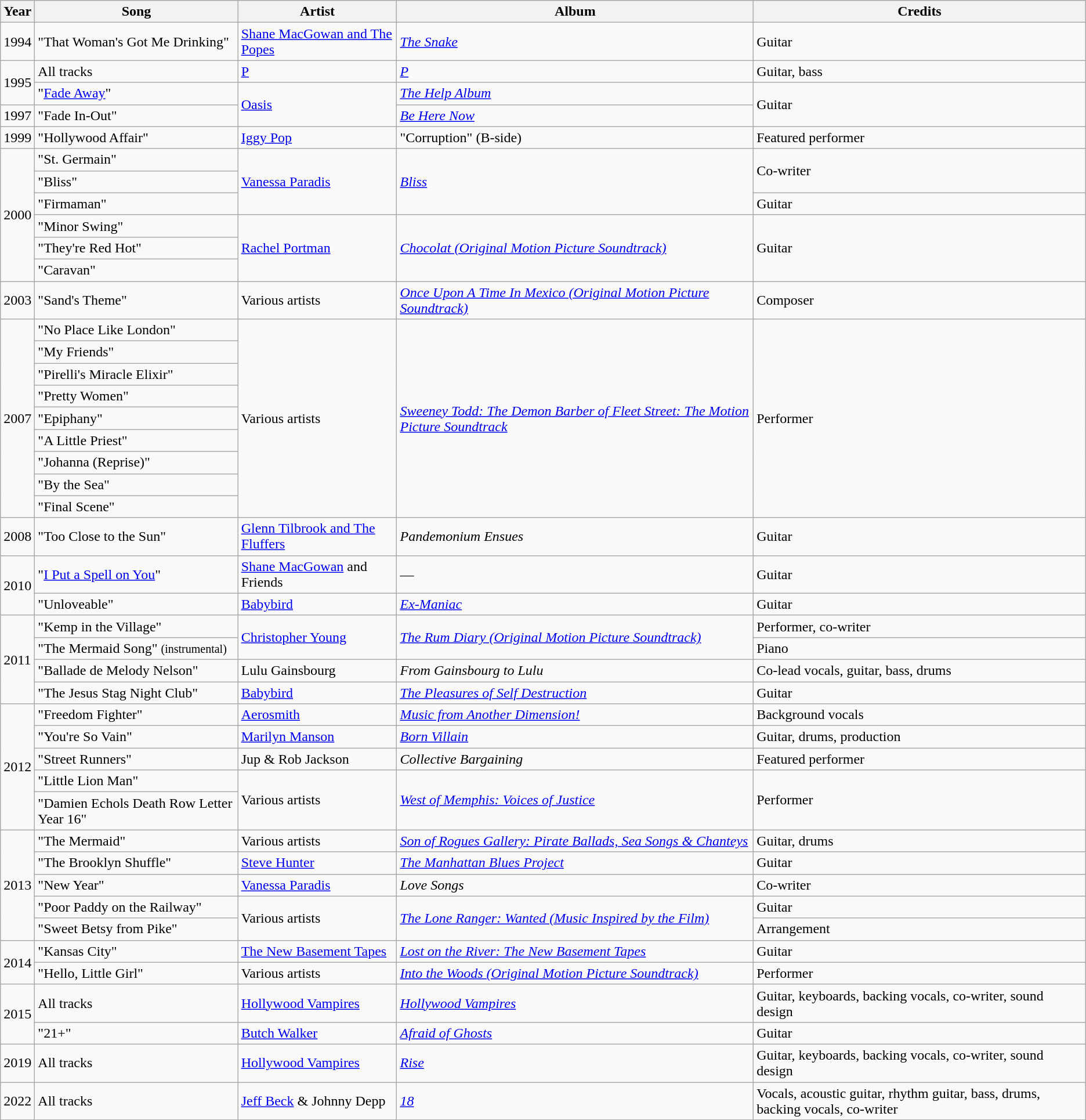<table class="wikitable">
<tr>
<th>Year</th>
<th>Song</th>
<th>Artist</th>
<th>Album</th>
<th>Credits</th>
</tr>
<tr>
<td>1994</td>
<td>"That Woman's Got Me Drinking"</td>
<td><a href='#'>Shane MacGowan and The Popes</a></td>
<td><em><a href='#'>The Snake</a></em></td>
<td>Guitar</td>
</tr>
<tr>
<td rowspan="2">1995</td>
<td>All tracks</td>
<td><a href='#'>P</a></td>
<td><em><a href='#'>P</a></em></td>
<td>Guitar, bass</td>
</tr>
<tr>
<td>"<a href='#'>Fade Away</a>"</td>
<td rowspan="2"><a href='#'>Oasis</a></td>
<td><em><a href='#'>The Help Album</a></em></td>
<td rowspan="2">Guitar</td>
</tr>
<tr>
<td>1997</td>
<td>"Fade In-Out"</td>
<td><em><a href='#'>Be Here Now</a></em></td>
</tr>
<tr>
<td>1999</td>
<td>"Hollywood Affair"</td>
<td><a href='#'>Iggy Pop</a></td>
<td>"Corruption" (B-side)</td>
<td>Featured performer</td>
</tr>
<tr>
<td rowspan="6">2000</td>
<td>"St. Germain"</td>
<td rowspan="3"><a href='#'>Vanessa Paradis</a></td>
<td rowspan="3"><em><a href='#'>Bliss</a></em></td>
<td rowspan="2">Co-writer</td>
</tr>
<tr>
<td>"Bliss"</td>
</tr>
<tr>
<td>"Firmaman"</td>
<td>Guitar</td>
</tr>
<tr>
<td>"Minor Swing"</td>
<td rowspan="3"><a href='#'>Rachel Portman</a></td>
<td rowspan="3"><em><a href='#'>Chocolat (Original Motion Picture Soundtrack)</a></em></td>
<td rowspan="3">Guitar</td>
</tr>
<tr>
<td>"They're Red Hot"</td>
</tr>
<tr>
<td>"Caravan"</td>
</tr>
<tr>
<td>2003</td>
<td>"Sand's Theme"</td>
<td>Various artists</td>
<td><em><a href='#'>Once Upon A Time In Mexico (Original Motion Picture Soundtrack)</a></em></td>
<td>Composer</td>
</tr>
<tr>
<td rowspan="9">2007</td>
<td>"No Place Like London"</td>
<td rowspan="9">Various artists</td>
<td rowspan="9"><em><a href='#'>Sweeney Todd: The Demon Barber of Fleet Street: The Motion Picture Soundtrack</a></em></td>
<td rowspan="9">Performer</td>
</tr>
<tr>
<td>"My Friends"</td>
</tr>
<tr>
<td>"Pirelli's Miracle Elixir"</td>
</tr>
<tr>
<td>"Pretty Women"</td>
</tr>
<tr>
<td>"Epiphany"</td>
</tr>
<tr>
<td>"A Little Priest"</td>
</tr>
<tr>
<td>"Johanna (Reprise)"</td>
</tr>
<tr>
<td>"By the Sea"</td>
</tr>
<tr>
<td>"Final Scene"</td>
</tr>
<tr>
<td>2008</td>
<td>"Too Close to the Sun"</td>
<td><a href='#'>Glenn Tilbrook and The Fluffers</a></td>
<td><em>Pandemonium Ensues</em></td>
<td>Guitar</td>
</tr>
<tr>
<td rowspan="2">2010</td>
<td>"<a href='#'>I Put a Spell on You</a>"</td>
<td><a href='#'>Shane MacGowan</a> and Friends</td>
<td>—</td>
<td>Guitar</td>
</tr>
<tr>
<td>"Unloveable"</td>
<td><a href='#'>Babybird</a></td>
<td><em><a href='#'>Ex-Maniac</a></em></td>
<td>Guitar</td>
</tr>
<tr>
<td rowspan="4">2011</td>
<td>"Kemp in the Village"</td>
<td rowspan="2"><a href='#'>Christopher Young</a></td>
<td rowspan="2"><em><a href='#'>The Rum Diary (Original Motion Picture Soundtrack)</a></em></td>
<td>Performer, co-writer</td>
</tr>
<tr>
<td>"The Mermaid Song" <small>(instrumental)</small></td>
<td>Piano</td>
</tr>
<tr>
<td>"Ballade de Melody Nelson"</td>
<td>Lulu Gainsbourg</td>
<td><em>From Gainsbourg to Lulu</em></td>
<td>Co-lead vocals, guitar, bass, drums</td>
</tr>
<tr>
<td>"The Jesus Stag Night Club"</td>
<td><a href='#'>Babybird</a></td>
<td><em><a href='#'>The Pleasures of Self Destruction</a></em></td>
<td>Guitar</td>
</tr>
<tr>
<td rowspan="5">2012</td>
<td>"Freedom Fighter"</td>
<td><a href='#'>Aerosmith</a></td>
<td><em><a href='#'>Music from Another Dimension!</a></em></td>
<td>Background vocals</td>
</tr>
<tr>
<td>"You're So Vain"</td>
<td><a href='#'>Marilyn Manson</a></td>
<td><em><a href='#'>Born Villain</a></em></td>
<td>Guitar, drums, production</td>
</tr>
<tr>
<td>"Street Runners"</td>
<td>Jup & Rob Jackson</td>
<td><em>Collective Bargaining</em></td>
<td>Featured performer</td>
</tr>
<tr>
<td>"Little Lion Man"</td>
<td rowspan="2">Various artists</td>
<td rowspan="2"><em><a href='#'>West of Memphis: Voices of Justice</a></em></td>
<td rowspan="2">Performer</td>
</tr>
<tr>
<td>"Damien Echols Death Row Letter Year 16"</td>
</tr>
<tr>
<td rowspan="5">2013</td>
<td>"The Mermaid"</td>
<td>Various artists</td>
<td><em><a href='#'>Son of Rogues Gallery: Pirate Ballads, Sea Songs & Chanteys</a></em></td>
<td>Guitar, drums</td>
</tr>
<tr>
<td>"The Brooklyn Shuffle"</td>
<td><a href='#'>Steve Hunter</a></td>
<td><em><a href='#'>The Manhattan Blues Project</a></em></td>
<td>Guitar</td>
</tr>
<tr>
<td>"New Year"</td>
<td><a href='#'>Vanessa Paradis</a></td>
<td><em>Love Songs</em></td>
<td>Co-writer</td>
</tr>
<tr>
<td>"Poor Paddy on the Railway"</td>
<td rowspan="2">Various artists</td>
<td rowspan="2"><em><a href='#'>The Lone Ranger: Wanted (Music Inspired by the Film)</a></em></td>
<td>Guitar</td>
</tr>
<tr>
<td>"Sweet Betsy from Pike"</td>
<td>Arrangement</td>
</tr>
<tr>
<td rowspan="2">2014</td>
<td>"Kansas City"</td>
<td><a href='#'>The New Basement Tapes</a></td>
<td><em><a href='#'>Lost on the River: The New Basement Tapes</a></em></td>
<td>Guitar</td>
</tr>
<tr>
<td>"Hello, Little Girl"</td>
<td>Various artists</td>
<td><em><a href='#'>Into the Woods (Original Motion Picture Soundtrack)</a></em></td>
<td>Performer</td>
</tr>
<tr>
<td rowspan="2">2015</td>
<td>All tracks</td>
<td><a href='#'>Hollywood Vampires</a></td>
<td><em><a href='#'>Hollywood Vampires</a></em></td>
<td>Guitar, keyboards, backing vocals, co-writer, sound design</td>
</tr>
<tr>
<td>"21+"</td>
<td><a href='#'>Butch Walker</a></td>
<td><em><a href='#'>Afraid of Ghosts</a></em></td>
<td>Guitar</td>
</tr>
<tr>
<td>2019</td>
<td>All tracks</td>
<td><a href='#'>Hollywood Vampires</a></td>
<td><em><a href='#'>Rise</a></em></td>
<td>Guitar, keyboards, backing vocals, co-writer, sound design</td>
</tr>
<tr>
<td>2022</td>
<td>All tracks</td>
<td><a href='#'>Jeff Beck</a> & Johnny Depp</td>
<td><em><a href='#'>18</a></em></td>
<td>Vocals, acoustic guitar, rhythm guitar, bass, drums, backing vocals, co-writer</td>
</tr>
</table>
